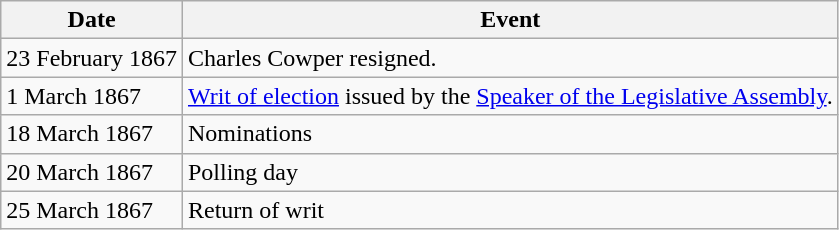<table class="wikitable">
<tr>
<th>Date</th>
<th>Event</th>
</tr>
<tr>
<td>23 February 1867</td>
<td>Charles Cowper resigned.</td>
</tr>
<tr>
<td>1 March 1867</td>
<td><a href='#'>Writ of election</a> issued by the <a href='#'>Speaker of the Legislative Assembly</a>.</td>
</tr>
<tr>
<td>18 March 1867</td>
<td>Nominations</td>
</tr>
<tr>
<td>20 March 1867</td>
<td>Polling day</td>
</tr>
<tr>
<td>25 March 1867</td>
<td>Return of writ</td>
</tr>
</table>
